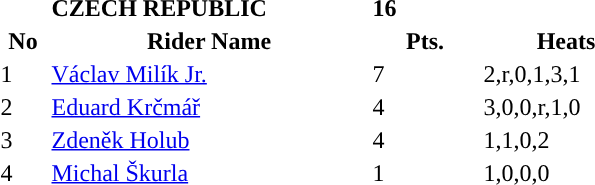<table class="toccolours">
<tr>
<td></td>
<td><strong>CZECH REPUBLIC</strong></td>
<td><strong>16</strong></td>
</tr>
<tr>
<th width=30px>No</th>
<th width=210px>Rider Name</th>
<th width=70px>Pts.</th>
<th width=110px>Heats</th>
</tr>
<tr style="background-color:">
<td>1</td>
<td><a href='#'>Václav Milík Jr.</a></td>
<td>7</td>
<td>2,r,0,1,3,1</td>
</tr>
<tr style="background-color:">
<td>2</td>
<td><a href='#'>Eduard Krčmář</a></td>
<td>4</td>
<td>3,0,0,r,1,0</td>
</tr>
<tr style="background-color:">
<td>3</td>
<td><a href='#'>Zdeněk Holub</a></td>
<td>4</td>
<td>1,1,0,2</td>
</tr>
<tr style="background-color:">
<td>4</td>
<td><a href='#'>Michal Škurla</a></td>
<td>1</td>
<td>1,0,0,0</td>
</tr>
</table>
